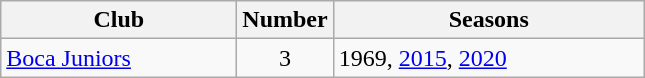<table class="wikitable">
<tr>
<th width="150">Club</th>
<th width="50">Number</th>
<th width="200">Seasons</th>
</tr>
<tr>
<td><a href='#'>Boca Juniors</a></td>
<td style="text-align:center">3</td>
<td>1969, <a href='#'>2015</a>, <a href='#'>2020</a></td>
</tr>
</table>
